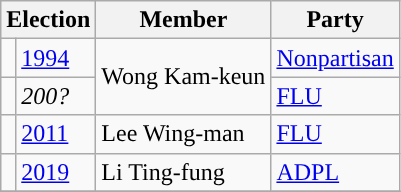<table class="wikitable">
<tr>
<th colspan="2">Election</th>
<th>Member</th>
<th>Party</th>
</tr>
<tr>
<td style="background-color:"></td>
<td><a href='#'>1994</a></td>
<td rowspan=2>Wong Kam-keun</td>
<td><a href='#'>Nonpartisan</a></td>
</tr>
<tr>
<td style="background-color:"></td>
<td><em>200?</em></td>
<td><a href='#'>FLU</a></td>
</tr>
<tr>
<td style="background-color:"></td>
<td><a href='#'>2011</a></td>
<td>Lee Wing-man</td>
<td><a href='#'>FLU</a></td>
</tr>
<tr>
<td style="background-color:"></td>
<td><a href='#'>2019</a></td>
<td>Li Ting-fung</td>
<td><a href='#'>ADPL</a></td>
</tr>
<tr>
</tr>
</table>
